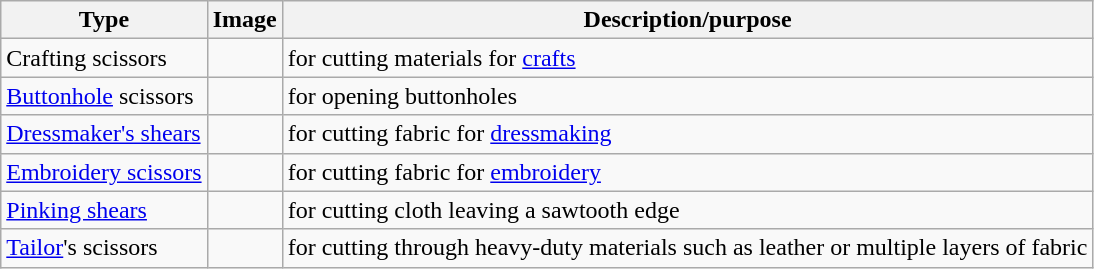<table class="wikitable">
<tr>
<th>Type</th>
<th>Image</th>
<th>Description/purpose</th>
</tr>
<tr>
<td>Crafting scissors</td>
<td></td>
<td>for cutting materials for <a href='#'>crafts</a></td>
</tr>
<tr>
<td><a href='#'>Buttonhole</a> scissors</td>
<td></td>
<td>for opening buttonholes</td>
</tr>
<tr>
<td><a href='#'>Dressmaker's shears</a></td>
<td></td>
<td>for cutting fabric for <a href='#'>dressmaking</a></td>
</tr>
<tr>
<td><a href='#'>Embroidery scissors</a></td>
<td></td>
<td>for cutting fabric for <a href='#'>embroidery</a></td>
</tr>
<tr>
<td><a href='#'>Pinking shears</a></td>
<td></td>
<td>for cutting cloth leaving a sawtooth edge</td>
</tr>
<tr>
<td><a href='#'>Tailor</a>'s scissors</td>
<td></td>
<td>for cutting through heavy-duty materials such as leather or multiple layers of fabric</td>
</tr>
</table>
